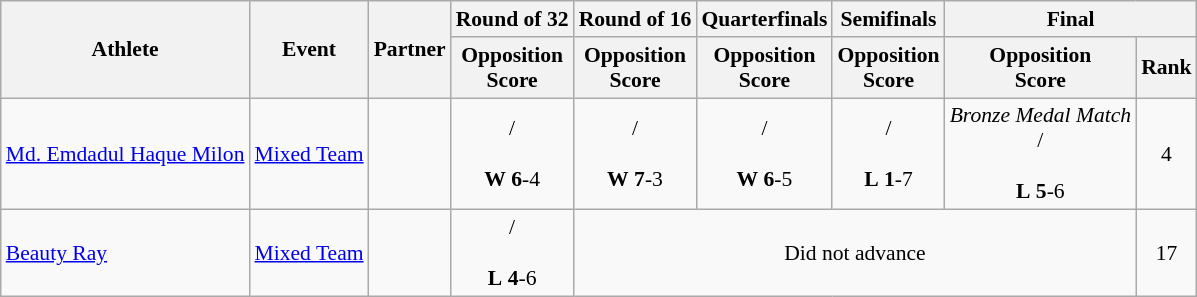<table class="wikitable" border="1" style="font-size:90%">
<tr>
<th rowspan=2>Athlete</th>
<th rowspan=2>Event</th>
<th rowspan=2>Partner</th>
<th>Round of 32</th>
<th>Round of 16</th>
<th>Quarterfinals</th>
<th>Semifinals</th>
<th colspan=2>Final</th>
</tr>
<tr>
<th>Opposition<br>Score</th>
<th>Opposition<br>Score</th>
<th>Opposition<br>Score</th>
<th>Opposition<br>Score</th>
<th>Opposition<br>Score</th>
<th>Rank</th>
</tr>
<tr>
<td><a href='#'>Md. Emdadul Haque Milon</a></td>
<td><a href='#'>Mixed Team</a></td>
<td></td>
<td align=center>/ <br>  <br> <strong>W</strong> <strong>6</strong>-4</td>
<td align=center>/ <br>  <br> <strong>W</strong> <strong>7</strong>-3</td>
<td align=center>/ <br>  <br> <strong>W</strong> <strong>6</strong>-5</td>
<td align=center>/ <br>  <br> <strong>L</strong> <strong>1</strong>-7</td>
<td align=center><em>Bronze Medal Match</em><br>/ <br>  <br> <strong>L</strong> <strong>5</strong>-6</td>
<td align=center>4</td>
</tr>
<tr>
<td><a href='#'>Beauty Ray</a></td>
<td><a href='#'>Mixed Team</a></td>
<td></td>
<td align=center>/ <br>  <br> <strong>L</strong> <strong>4</strong>-6</td>
<td colspan=4 align=center>Did not advance</td>
<td align=center>17</td>
</tr>
</table>
